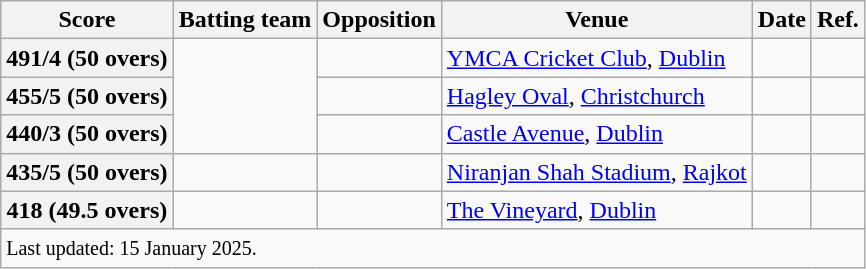<table class="wikitable">
<tr>
<th scope="col">Score</th>
<th scope="col">Batting team</th>
<th scope="col">Opposition</th>
<th scope="col">Venue</th>
<th scope="col">Date</th>
<th scope="col">Ref.</th>
</tr>
<tr>
<th scope=row>491/4 (50 overs)</th>
<td rowspan=3></td>
<td></td>
<td><a href='#'>YMCA Cricket Club</a>, <a href='#'>Dublin</a></td>
<td><a href='#'></a></td>
<td></td>
</tr>
<tr>
<th scope=row>455/5 (50 overs)</th>
<td></td>
<td><a href='#'>Hagley Oval</a>, <a href='#'>Christchurch</a></td>
<td><a href='#'></a></td>
<td></td>
</tr>
<tr>
<th scope=row>440/3 (50 overs)</th>
<td></td>
<td><a href='#'>Castle Avenue</a>, <a href='#'>Dublin</a></td>
<td><a href='#'></a></td>
<td></td>
</tr>
<tr>
<th scope=row>435/5 (50 overs)</th>
<td></td>
<td></td>
<td><a href='#'>Niranjan Shah Stadium</a>, <a href='#'>Rajkot</a></td>
<td><a href='#'></a></td>
<td></td>
</tr>
<tr>
<th scope=row>418 (49.5 overs)</th>
<td></td>
<td></td>
<td><a href='#'>The Vineyard</a>, <a href='#'>Dublin</a></td>
<td><a href='#'></a></td>
<td></td>
</tr>
<tr>
<td colspan="6" scope="row"><small>Last updated: 15 January 2025.</small></td>
</tr>
</table>
